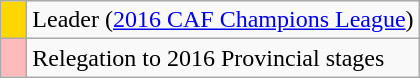<table class="wikitable">
<tr>
<td style="width:10px; background:gold;"></td>
<td>Leader (<a href='#'>2016 CAF Champions League</a>)</td>
</tr>
<tr>
<td style="width:10px; background:#FFBBBB;"></td>
<td>Relegation to 2016 Provincial stages</td>
</tr>
</table>
